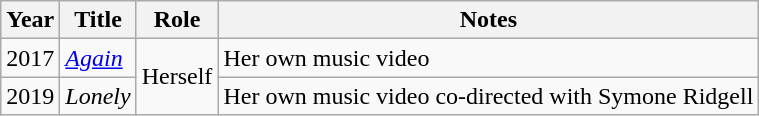<table class="wikitable sortable">
<tr>
<th>Year</th>
<th>Title</th>
<th>Role</th>
<th class="unsortable">Notes</th>
</tr>
<tr>
<td>2017</td>
<td><em><a href='#'>Again</a></em></td>
<td rowspan=2>Herself</td>
<td>Her own music video</td>
</tr>
<tr>
<td>2019</td>
<td><em>Lonely</em></td>
<td>Her own music video co-directed with Symone Ridgell</td>
</tr>
</table>
